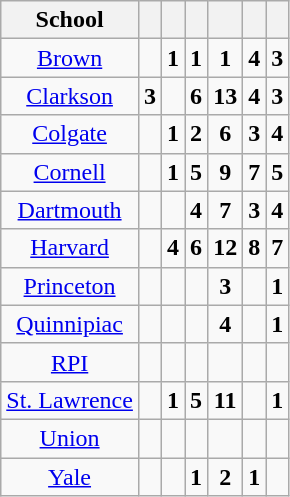<table class="wikitable sortable" style="text-align: center;">
<tr>
<th>School</th>
<th data-sort-type="number" scope="col"></th>
<th data-sort-type="number" scope="col"></th>
<th data-sort-type="number" scope="col"></th>
<th data-sort-type="number" scope="col"></th>
<th data-sort-type="number" scope="col"></th>
<th data-sort-type="number" scope="col"></th>
</tr>
<tr>
<td><a href='#'>Brown</a></td>
<td></td>
<td><strong>1</strong><br></td>
<td><strong>1</strong><br></td>
<td><strong>1</strong><br></td>
<td><strong>4</strong><br></td>
<td><strong>3</strong><br></td>
</tr>
<tr>
<td><a href='#'>Clarkson</a></td>
<td><strong>3</strong><br></td>
<td></td>
<td><strong>6</strong><br></td>
<td><strong>13</strong><br></td>
<td><strong>4</strong><br></td>
<td><strong>3</strong><br></td>
</tr>
<tr>
<td><a href='#'>Colgate</a></td>
<td></td>
<td><strong>1</strong><br></td>
<td><strong>2</strong><br></td>
<td><strong>6</strong><br></td>
<td><strong>3</strong><br></td>
<td><strong>4</strong><br></td>
</tr>
<tr>
<td><a href='#'>Cornell</a></td>
<td></td>
<td><strong>1</strong><br></td>
<td><strong>5</strong><br></td>
<td><strong>9</strong><br></td>
<td><strong>7</strong><br></td>
<td><strong>5</strong><br></td>
</tr>
<tr>
<td><a href='#'>Dartmouth</a></td>
<td></td>
<td></td>
<td><strong>4</strong><br></td>
<td><strong>7</strong><br></td>
<td><strong>3</strong><br></td>
<td><strong>4</strong><br></td>
</tr>
<tr>
<td><a href='#'>Harvard</a></td>
<td></td>
<td><strong>4</strong><br></td>
<td><strong>6</strong><br></td>
<td><strong>12</strong><br></td>
<td><strong>8</strong><br></td>
<td><strong>7</strong><br></td>
</tr>
<tr>
<td><a href='#'>Princeton</a></td>
<td></td>
<td></td>
<td></td>
<td><strong>3</strong><br></td>
<td></td>
<td><strong>1</strong><br></td>
</tr>
<tr>
<td><a href='#'>Quinnipiac</a></td>
<td></td>
<td></td>
<td></td>
<td><strong>4</strong><br></td>
<td></td>
<td><strong>1</strong><br></td>
</tr>
<tr>
<td><a href='#'>RPI</a></td>
<td></td>
<td></td>
<td></td>
<td></td>
<td></td>
<td></td>
</tr>
<tr>
<td><a href='#'>St. Lawrence</a></td>
<td></td>
<td><strong>1</strong><br></td>
<td><strong>5</strong><br></td>
<td><strong>11</strong><br></td>
<td></td>
<td><strong>1</strong><br></td>
</tr>
<tr>
<td><a href='#'>Union</a></td>
<td></td>
<td></td>
<td></td>
<td></td>
<td></td>
<td></td>
</tr>
<tr>
<td><a href='#'>Yale</a></td>
<td></td>
<td></td>
<td><strong>1</strong><br></td>
<td><strong>2</strong><br></td>
<td><strong>1</strong><br></td>
<td></td>
</tr>
</table>
